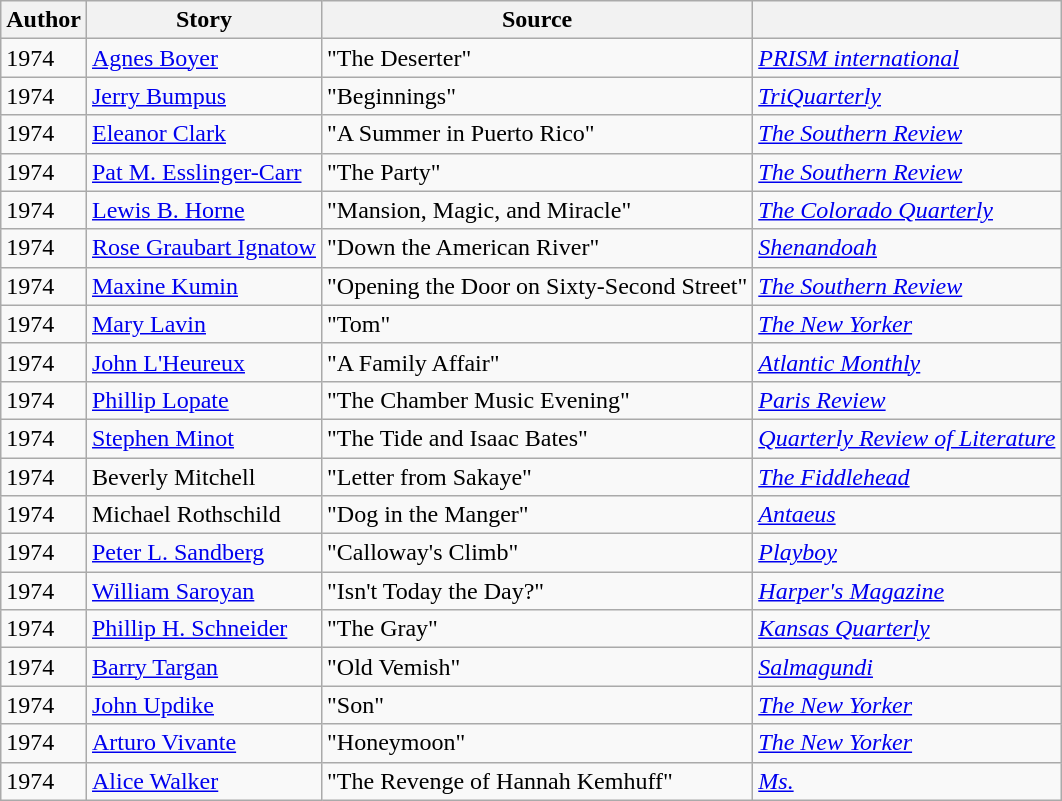<table class="wikitable">
<tr>
<th>Author</th>
<th>Story</th>
<th>Source</th>
<th></th>
</tr>
<tr>
<td>1974</td>
<td><a href='#'>Agnes Boyer</a></td>
<td>"The Deserter"</td>
<td><em><a href='#'>PRISM international</a></em></td>
</tr>
<tr>
<td>1974</td>
<td><a href='#'>Jerry Bumpus</a></td>
<td>"Beginnings"</td>
<td><em><a href='#'>TriQuarterly</a></em></td>
</tr>
<tr>
<td>1974</td>
<td><a href='#'>Eleanor Clark</a></td>
<td>"A Summer in Puerto Rico"</td>
<td><em><a href='#'>The Southern Review</a></em></td>
</tr>
<tr>
<td>1974</td>
<td><a href='#'>Pat M. Esslinger-Carr</a></td>
<td>"The Party"</td>
<td><em><a href='#'>The Southern Review</a></em></td>
</tr>
<tr>
<td>1974</td>
<td><a href='#'>Lewis B. Horne</a></td>
<td>"Mansion, Magic, and Miracle"</td>
<td><em><a href='#'>The Colorado Quarterly</a></em></td>
</tr>
<tr>
<td>1974</td>
<td><a href='#'>Rose Graubart Ignatow</a></td>
<td>"Down the American River"</td>
<td><em><a href='#'>Shenandoah</a></em></td>
</tr>
<tr>
<td>1974</td>
<td><a href='#'>Maxine Kumin</a></td>
<td>"Opening the Door on Sixty-Second Street"</td>
<td><em><a href='#'>The Southern Review</a></em></td>
</tr>
<tr>
<td>1974</td>
<td><a href='#'>Mary Lavin</a></td>
<td>"Tom"</td>
<td><em><a href='#'>The New Yorker</a></em></td>
</tr>
<tr>
<td>1974</td>
<td><a href='#'>John L'Heureux</a></td>
<td>"A Family Affair"</td>
<td><em><a href='#'>Atlantic Monthly</a></em></td>
</tr>
<tr>
<td>1974</td>
<td><a href='#'>Phillip Lopate</a></td>
<td>"The Chamber Music Evening"</td>
<td><em><a href='#'>Paris Review</a></em></td>
</tr>
<tr>
<td>1974</td>
<td><a href='#'>Stephen Minot</a></td>
<td>"The Tide and Isaac Bates"</td>
<td><em><a href='#'>Quarterly Review of Literature</a></em></td>
</tr>
<tr>
<td>1974</td>
<td>Beverly Mitchell</td>
<td>"Letter from Sakaye"</td>
<td><em><a href='#'>The Fiddlehead</a></em></td>
</tr>
<tr>
<td>1974</td>
<td>Michael Rothschild</td>
<td>"Dog in the Manger"</td>
<td><a href='#'><em>Antaeus</em></a></td>
</tr>
<tr>
<td>1974</td>
<td><a href='#'>Peter L. Sandberg</a></td>
<td>"Calloway's Climb"</td>
<td><em><a href='#'>Playboy</a></em></td>
</tr>
<tr>
<td>1974</td>
<td><a href='#'>William Saroyan</a></td>
<td>"Isn't Today the Day?"</td>
<td><em><a href='#'>Harper's Magazine</a></em></td>
</tr>
<tr>
<td>1974</td>
<td><a href='#'>Phillip H. Schneider</a></td>
<td>"The Gray"</td>
<td><em><a href='#'>Kansas Quarterly</a></em></td>
</tr>
<tr>
<td>1974</td>
<td><a href='#'>Barry Targan</a></td>
<td>"Old Vemish"</td>
<td><em><a href='#'>Salmagundi</a></em></td>
</tr>
<tr>
<td>1974</td>
<td><a href='#'>John Updike</a></td>
<td>"Son"</td>
<td><em><a href='#'>The New Yorker</a></em></td>
</tr>
<tr>
<td>1974</td>
<td><a href='#'>Arturo Vivante</a></td>
<td>"Honeymoon"</td>
<td><em><a href='#'>The New Yorker</a></em></td>
</tr>
<tr>
<td>1974</td>
<td><a href='#'>Alice Walker</a></td>
<td>"The Revenge of Hannah Kemhuff"</td>
<td><a href='#'><em>Ms.</em></a></td>
</tr>
</table>
